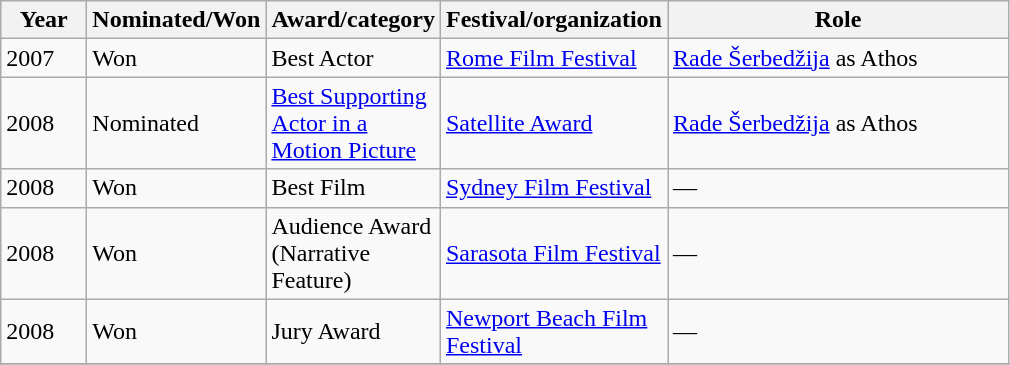<table class="wikitable">
<tr>
<th width="50">Year</th>
<th width="100">Nominated/Won</th>
<th width="100">Award/category</th>
<th width="100">Festival/organization</th>
<th width="220">Role</th>
</tr>
<tr>
<td>2007</td>
<td>Won</td>
<td>Best Actor</td>
<td><a href='#'>Rome Film Festival</a></td>
<td><a href='#'>Rade Šerbedžija</a> as Athos</td>
</tr>
<tr>
<td>2008</td>
<td>Nominated</td>
<td><a href='#'>Best Supporting Actor in a Motion Picture</a></td>
<td><a href='#'>Satellite Award</a></td>
<td><a href='#'>Rade Šerbedžija</a> as Athos</td>
</tr>
<tr>
<td>2008</td>
<td>Won</td>
<td>Best Film</td>
<td><a href='#'>Sydney Film Festival</a></td>
<td>—</td>
</tr>
<tr>
<td>2008</td>
<td>Won</td>
<td>Audience Award (Narrative Feature)</td>
<td><a href='#'>Sarasota Film Festival</a></td>
<td>—</td>
</tr>
<tr>
<td>2008</td>
<td>Won</td>
<td>Jury Award</td>
<td><a href='#'>Newport Beach Film Festival</a></td>
<td>—</td>
</tr>
<tr>
</tr>
</table>
